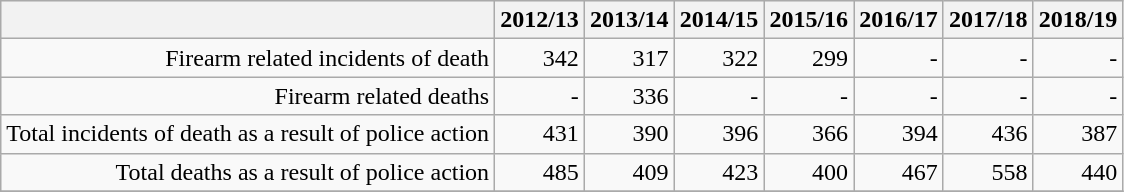<table class="wikitable" style="text-align: right">
<tr style="background:#ececec;">
<th></th>
<th>2012/13</th>
<th>2013/14</th>
<th>2014/15</th>
<th>2015/16</th>
<th>2016/17</th>
<th>2017/18</th>
<th>2018/19</th>
</tr>
<tr>
<td>Firearm related incidents of death</td>
<td>342</td>
<td>317</td>
<td>322</td>
<td>299</td>
<td>-</td>
<td>-</td>
<td>-</td>
</tr>
<tr>
<td>Firearm related deaths</td>
<td>-</td>
<td>336</td>
<td>-</td>
<td>-</td>
<td>-</td>
<td>-</td>
<td>-</td>
</tr>
<tr>
<td>Total incidents of death as a result of police action</td>
<td>431</td>
<td>390</td>
<td>396</td>
<td>366</td>
<td>394</td>
<td>436</td>
<td>387</td>
</tr>
<tr>
<td>Total deaths as a result of police action</td>
<td>485</td>
<td>409</td>
<td>423</td>
<td>400</td>
<td>467</td>
<td>558</td>
<td>440</td>
</tr>
<tr>
</tr>
</table>
